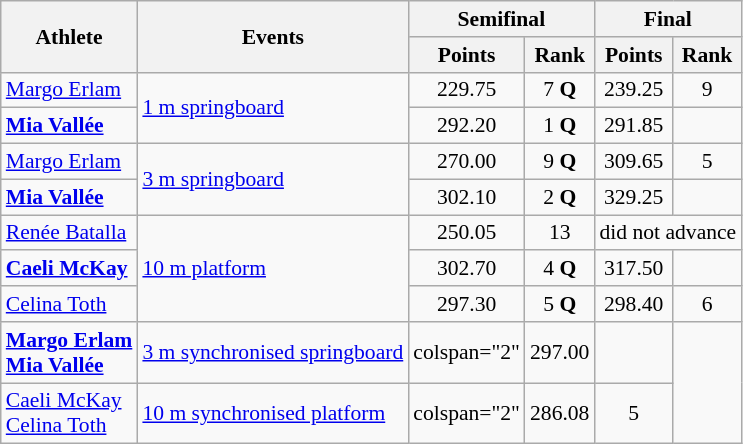<table class=wikitable style="font-size:90%">
<tr>
<th rowspan="2">Athlete</th>
<th rowspan="2">Events</th>
<th colspan="2">Semifinal</th>
<th colspan="2">Final</th>
</tr>
<tr>
<th>Points</th>
<th>Rank</th>
<th>Points</th>
<th>Rank</th>
</tr>
<tr align=center>
<td align=left><a href='#'>Margo Erlam</a></td>
<td align=left rowspan=2><a href='#'>1 m springboard</a></td>
<td>229.75</td>
<td>7 <strong>Q</strong></td>
<td>239.25</td>
<td>9</td>
</tr>
<tr align=center>
<td align=left><strong><a href='#'>Mia Vallée</a></strong></td>
<td>292.20</td>
<td>1 <strong>Q</strong></td>
<td>291.85</td>
<td></td>
</tr>
<tr align=center>
<td align=left><a href='#'>Margo Erlam</a></td>
<td align=left rowspan=2><a href='#'>3 m springboard</a></td>
<td>270.00</td>
<td>9 <strong>Q</strong></td>
<td>309.65</td>
<td>5</td>
</tr>
<tr align=center>
<td align=left><strong><a href='#'>Mia Vallée</a></strong></td>
<td>302.10</td>
<td>2 <strong>Q</strong></td>
<td>329.25</td>
<td></td>
</tr>
<tr align=center>
<td align=left><a href='#'>Renée Batalla</a></td>
<td align=left rowspan=3><a href='#'>10 m platform</a></td>
<td>250.05</td>
<td>13</td>
<td colspan=2>did not advance</td>
</tr>
<tr align=center>
<td align=left><strong><a href='#'>Caeli McKay</a></strong></td>
<td>302.70</td>
<td>4 <strong>Q</strong></td>
<td>317.50</td>
<td></td>
</tr>
<tr align=center>
<td align=left><a href='#'>Celina Toth</a></td>
<td>297.30</td>
<td>5 <strong>Q</strong></td>
<td>298.40</td>
<td>6</td>
</tr>
<tr align=center>
<td align=left><strong><a href='#'>Margo Erlam</a><br><a href='#'>Mia Vallée</a></strong></td>
<td align=left><a href='#'>3 m synchronised springboard</a></td>
<td>colspan="2" </td>
<td>297.00</td>
<td></td>
</tr>
<tr align=center>
<td align=left><a href='#'>Caeli McKay</a><br><a href='#'>Celina Toth</a></td>
<td align=left><a href='#'>10 m synchronised platform</a></td>
<td>colspan="2" </td>
<td>286.08</td>
<td>5</td>
</tr>
</table>
